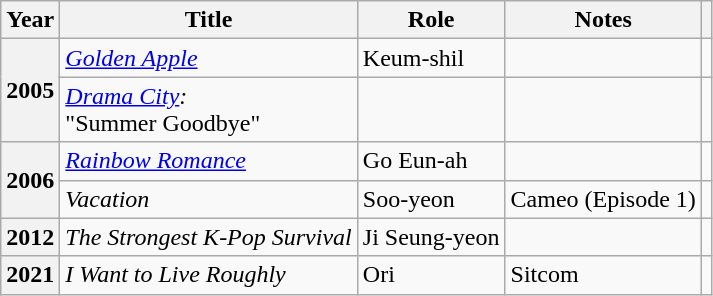<table class="wikitable plainrowheaders sortable">
<tr>
<th scope="col">Year</th>
<th scope="col">Title</th>
<th scope="col">Role</th>
<th scope="col">Notes</th>
<th scope="col" class="unsortable"></th>
</tr>
<tr>
<th scope="row" rowspan="2">2005</th>
<td><em><a href='#'>Golden Apple</a></em></td>
<td>Keum-shil</td>
<td></td>
<td style="text-align:center"></td>
</tr>
<tr>
<td><em><a href='#'>Drama City</a>:</em><br>"Summer Goodbye"</td>
<td></td>
<td></td>
<td style="text-align:center"></td>
</tr>
<tr>
<th scope="row" rowspan="2">2006</th>
<td><em><a href='#'>Rainbow Romance</a></em></td>
<td>Go Eun-ah</td>
<td></td>
<td style="text-align:center"></td>
</tr>
<tr>
<td><em>Vacation</em></td>
<td>Soo-yeon</td>
<td>Cameo (Episode 1)</td>
<td style="text-align:center"></td>
</tr>
<tr>
<th scope="row">2012</th>
<td><em>The Strongest K-Pop Survival</em></td>
<td>Ji Seung-yeon</td>
<td></td>
<td style="text-align:center"></td>
</tr>
<tr>
<th scope="row">2021</th>
<td><em>I Want to Live Roughly</em></td>
<td>Ori</td>
<td>Sitcom</td>
<td style="text-align:center"></td>
</tr>
</table>
